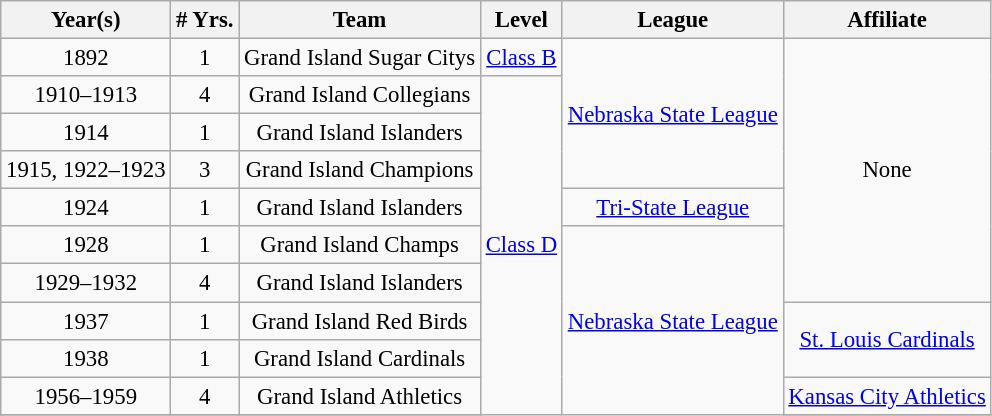<table class="wikitable" style="text-align:center; font-size: 95%;">
<tr>
<th>Year(s)</th>
<th># Yrs.</th>
<th>Team</th>
<th>Level</th>
<th>League</th>
<th>Affiliate</th>
</tr>
<tr>
<td>1892</td>
<td>1</td>
<td>Grand Island Sugar Citys</td>
<td><a href='#'>Class B</a></td>
<td rowspan=4><a href='#'>Nebraska State League</a></td>
<td rowspan=7>None</td>
</tr>
<tr>
<td>1910–1913</td>
<td>4</td>
<td>Grand Island Collegians</td>
<td rowspan=10><a href='#'>Class D</a></td>
</tr>
<tr>
<td>1914</td>
<td>1</td>
<td>Grand Island Islanders</td>
</tr>
<tr>
<td>1915, 1922–1923</td>
<td>3</td>
<td>Grand Island Champions</td>
</tr>
<tr>
<td>1924</td>
<td>1</td>
<td>Grand Island Islanders</td>
<td><a href='#'>Tri-State League</a></td>
</tr>
<tr>
<td>1928</td>
<td>1</td>
<td>Grand Island Champs</td>
<td rowspan=6><a href='#'>Nebraska State League</a></td>
</tr>
<tr>
<td>1929–1932</td>
<td>4</td>
<td>Grand Island Islanders</td>
</tr>
<tr>
<td>1937</td>
<td>1</td>
<td>Grand Island Red Birds</td>
<td rowspan=2><a href='#'>St. Louis Cardinals</a></td>
</tr>
<tr>
<td>1938</td>
<td>1</td>
<td>Grand Island Cardinals</td>
</tr>
<tr>
<td>1956–1959</td>
<td>4</td>
<td>Grand Island Athletics</td>
<td><a href='#'>Kansas City Athletics</a></td>
</tr>
<tr>
</tr>
</table>
